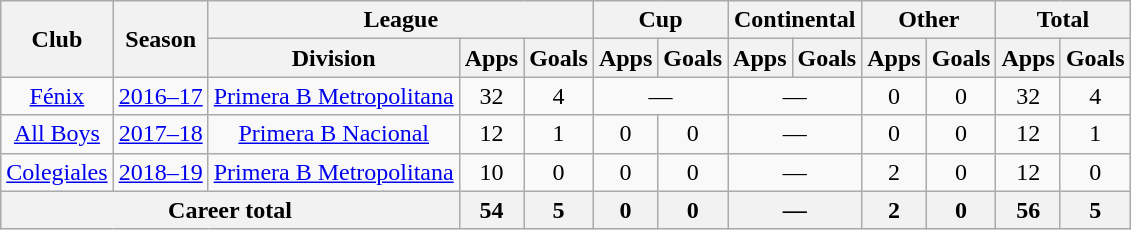<table class="wikitable" style="text-align:center">
<tr>
<th rowspan="2">Club</th>
<th rowspan="2">Season</th>
<th colspan="3">League</th>
<th colspan="2">Cup</th>
<th colspan="2">Continental</th>
<th colspan="2">Other</th>
<th colspan="2">Total</th>
</tr>
<tr>
<th>Division</th>
<th>Apps</th>
<th>Goals</th>
<th>Apps</th>
<th>Goals</th>
<th>Apps</th>
<th>Goals</th>
<th>Apps</th>
<th>Goals</th>
<th>Apps</th>
<th>Goals</th>
</tr>
<tr>
<td rowspan="1"><a href='#'>Fénix</a></td>
<td><a href='#'>2016–17</a></td>
<td rowspan="1"><a href='#'>Primera B Metropolitana</a></td>
<td>32</td>
<td>4</td>
<td colspan="2">—</td>
<td colspan="2">—</td>
<td>0</td>
<td>0</td>
<td>32</td>
<td>4</td>
</tr>
<tr>
<td rowspan="1"><a href='#'>All Boys</a></td>
<td><a href='#'>2017–18</a></td>
<td rowspan="1"><a href='#'>Primera B Nacional</a></td>
<td>12</td>
<td>1</td>
<td>0</td>
<td>0</td>
<td colspan="2">—</td>
<td>0</td>
<td>0</td>
<td>12</td>
<td>1</td>
</tr>
<tr>
<td rowspan="1"><a href='#'>Colegiales</a></td>
<td><a href='#'>2018–19</a></td>
<td rowspan="1"><a href='#'>Primera B Metropolitana</a></td>
<td>10</td>
<td>0</td>
<td>0</td>
<td>0</td>
<td colspan="2">—</td>
<td>2</td>
<td>0</td>
<td>12</td>
<td>0</td>
</tr>
<tr>
<th colspan="3">Career total</th>
<th>54</th>
<th>5</th>
<th>0</th>
<th>0</th>
<th colspan="2">—</th>
<th>2</th>
<th>0</th>
<th>56</th>
<th>5</th>
</tr>
</table>
